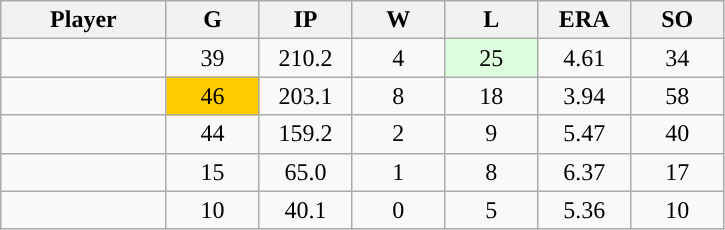<table class="wikitable sortable">
<tr>
<th bgcolor="#DDDDFF" width="16%">Player</th>
<th bgcolor="#DDDDFF" width="9%">G</th>
<th bgcolor="#DDDDFF" width="9%">IP</th>
<th bgcolor="#DDDDFF" width="9%">W</th>
<th bgcolor="#DDDDFF" width="9%">L</th>
<th bgcolor="#DDDDFF" width="9%">ERA</th>
<th bgcolor="#DDDDFF" width="9%">SO</th>
</tr>
<tr align="center">
<td></td>
<td>39</td>
<td>210.2</td>
<td>4</td>
<td style="background:#DDFFDD;">25</td>
<td>4.61</td>
<td>34</td>
</tr>
<tr align="center">
<td></td>
<td style="background:#fc0;">46</td>
<td>203.1</td>
<td>8</td>
<td>18</td>
<td>3.94</td>
<td>58</td>
</tr>
<tr align="center">
<td></td>
<td>44</td>
<td>159.2</td>
<td>2</td>
<td>9</td>
<td>5.47</td>
<td>40</td>
</tr>
<tr align="center">
<td></td>
<td>15</td>
<td>65.0</td>
<td>1</td>
<td>8</td>
<td>6.37</td>
<td>17</td>
</tr>
<tr align="center">
<td></td>
<td>10</td>
<td>40.1</td>
<td>0</td>
<td>5</td>
<td>5.36</td>
<td>10</td>
</tr>
</table>
